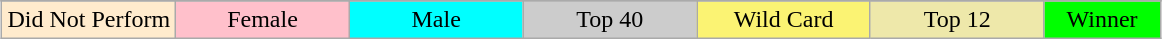<table class="wikitable" style="margin:1em auto; text-align:center;">
<tr>
</tr>
<tr>
<td style="background:#FFEBCD;" width="15%">Did Not Perform</td>
<td style="background:pink;" width="15%">Female</td>
<td style="background:cyan;" width="15%">Male</td>
<td style="background:#CCCCCC;" width="15%">Top 40</td>
<td style="background:#fbf373; width:15%;">Wild Card</td>
<td style="background:palegoldenrod;" width="15%">Top 12</td>
<td style="background:lime;" width="15%">Winner</td>
</tr>
</table>
